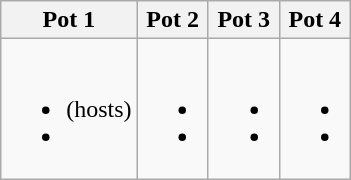<table class="wikitable">
<tr>
<th>Pot 1</th>
<th>Pot 2</th>
<th>Pot 3</th>
<th>Pot 4</th>
</tr>
<tr>
<td><br><ul><li> (hosts)</li><li></li></ul></td>
<td><br><ul><li></li><li></li></ul></td>
<td><br><ul><li></li><li></li></ul></td>
<td><br><ul><li></li><li></li></ul></td>
</tr>
</table>
